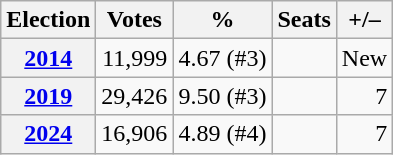<table class="wikitable" style="text-align:right">
<tr>
<th>Election</th>
<th>Votes</th>
<th>%</th>
<th>Seats</th>
<th>+/–</th>
</tr>
<tr>
<th><a href='#'>2014</a></th>
<td>11,999</td>
<td>4.67 (#3)</td>
<td></td>
<td>New</td>
</tr>
<tr>
<th><a href='#'>2019</a></th>
<td>29,426</td>
<td>9.50 (#3)</td>
<td></td>
<td> 7</td>
</tr>
<tr>
<th><a href='#'>2024</a></th>
<td>16,906</td>
<td>4.89 (#4)</td>
<td></td>
<td> 7</td>
</tr>
</table>
